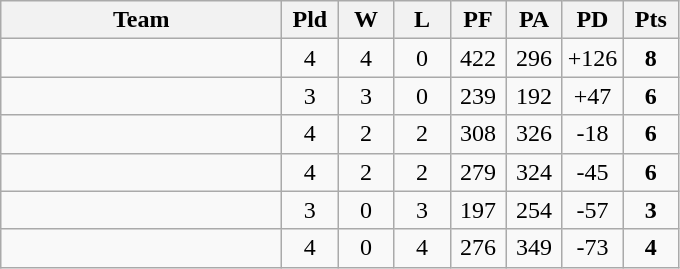<table class=wikitable style="text-align:center">
<tr>
<th width=180>Team</th>
<th width=30>Pld</th>
<th width=30>W</th>
<th width=30>L</th>
<th width=30>PF</th>
<th width=30>PA</th>
<th width=30>PD</th>
<th width=30>Pts</th>
</tr>
<tr>
<td align="left"></td>
<td>4</td>
<td>4</td>
<td>0</td>
<td>422</td>
<td>296</td>
<td>+126</td>
<td><strong>8</strong></td>
</tr>
<tr>
<td align="left"></td>
<td>3</td>
<td>3</td>
<td>0</td>
<td>239</td>
<td>192</td>
<td>+47</td>
<td><strong>6</strong></td>
</tr>
<tr>
<td align="left"></td>
<td>4</td>
<td>2</td>
<td>2</td>
<td>308</td>
<td>326</td>
<td>-18</td>
<td><strong>6</strong></td>
</tr>
<tr>
<td align="left"></td>
<td>4</td>
<td>2</td>
<td>2</td>
<td>279</td>
<td>324</td>
<td>-45</td>
<td><strong>6</strong></td>
</tr>
<tr>
<td align="left"></td>
<td>3</td>
<td>0</td>
<td>3</td>
<td>197</td>
<td>254</td>
<td>-57</td>
<td><strong>3</strong></td>
</tr>
<tr>
<td align="left"></td>
<td>4</td>
<td>0</td>
<td>4</td>
<td>276</td>
<td>349</td>
<td>-73</td>
<td><strong>4</strong></td>
</tr>
</table>
